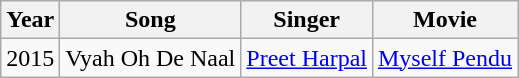<table class="wikitable">
<tr>
<th>Year</th>
<th>Song</th>
<th>Singer</th>
<th>Movie</th>
</tr>
<tr>
<td>2015</td>
<td>Vyah Oh De Naal</td>
<td><a href='#'>Preet Harpal</a></td>
<td><a href='#'>Myself Pendu</a></td>
</tr>
</table>
